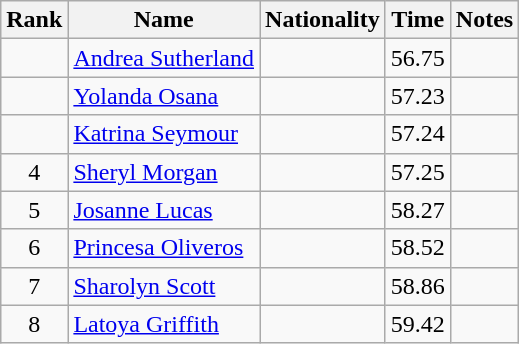<table class="wikitable sortable" style="text-align:center">
<tr>
<th>Rank</th>
<th>Name</th>
<th>Nationality</th>
<th>Time</th>
<th>Notes</th>
</tr>
<tr>
<td></td>
<td align=left><a href='#'>Andrea Sutherland</a></td>
<td align=left></td>
<td>56.75</td>
<td></td>
</tr>
<tr>
<td></td>
<td align=left><a href='#'>Yolanda Osana</a></td>
<td align=left></td>
<td>57.23</td>
<td></td>
</tr>
<tr>
<td></td>
<td align=left><a href='#'>Katrina Seymour</a></td>
<td align=left></td>
<td>57.24</td>
<td></td>
</tr>
<tr>
<td>4</td>
<td align=left><a href='#'>Sheryl Morgan</a></td>
<td align=left></td>
<td>57.25</td>
<td></td>
</tr>
<tr>
<td>5</td>
<td align=left><a href='#'>Josanne Lucas</a></td>
<td align=left></td>
<td>58.27</td>
<td></td>
</tr>
<tr>
<td>6</td>
<td align=left><a href='#'>Princesa Oliveros</a></td>
<td align=left></td>
<td>58.52</td>
<td></td>
</tr>
<tr>
<td>7</td>
<td align=left><a href='#'>Sharolyn Scott</a></td>
<td align=left></td>
<td>58.86</td>
<td></td>
</tr>
<tr>
<td>8</td>
<td align=left><a href='#'>Latoya Griffith</a></td>
<td align=left></td>
<td>59.42</td>
<td></td>
</tr>
</table>
